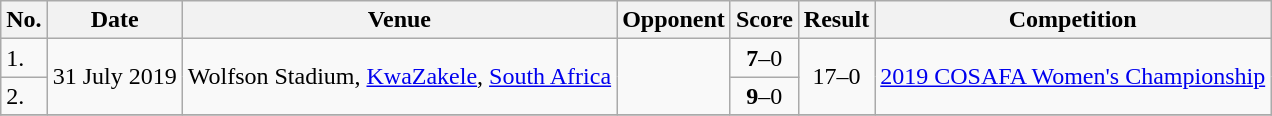<table class="wikitable">
<tr>
<th>No.</th>
<th>Date</th>
<th>Venue</th>
<th>Opponent</th>
<th>Score</th>
<th>Result</th>
<th>Competition</th>
</tr>
<tr>
<td>1.</td>
<td rowspan="2">31 July 2019</td>
<td rowspan="2">Wolfson Stadium, <a href='#'>KwaZakele</a>, <a href='#'>South Africa</a></td>
<td rowspan="2"></td>
<td align="center"><strong>7</strong>–0</td>
<td rowspan="2" align="center">17–0</td>
<td rowspan="2"><a href='#'>2019 COSAFA Women's Championship</a></td>
</tr>
<tr>
<td>2.</td>
<td align="center"><strong>9</strong>–0</td>
</tr>
<tr>
</tr>
</table>
